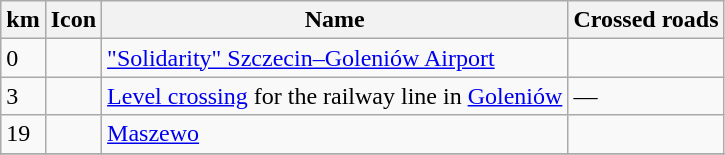<table class=wikitable>
<tr>
<th>km</th>
<th>Icon</th>
<th>Name</th>
<th>Crossed roads</th>
</tr>
<tr>
<td>0</td>
<td></td>
<td><a href='#'>"Solidarity" Szczecin–Goleniów Airport</a></td>
<td> </td>
</tr>
<tr>
<td>3</td>
<td></td>
<td><a href='#'>Level crossing</a> for the railway line in <a href='#'>Goleniów</a></td>
<td>—</td>
</tr>
<tr>
<td>19</td>
<td></td>
<td><a href='#'>Maszewo</a></td>
<td></td>
</tr>
<tr>
</tr>
</table>
